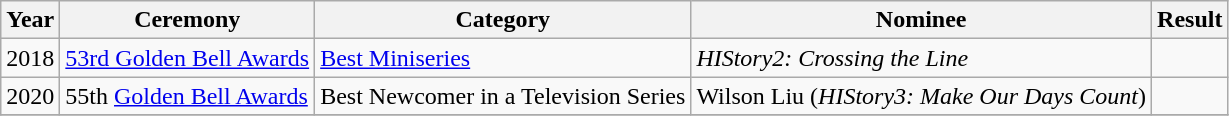<table class="wikitable">
<tr>
<th>Year</th>
<th>Ceremony</th>
<th>Category</th>
<th>Nominee</th>
<th>Result</th>
</tr>
<tr>
<td>2018</td>
<td><a href='#'>53rd Golden Bell Awards</a></td>
<td><a href='#'>Best Miniseries</a></td>
<td><em>HIStory2: Crossing the Line</em></td>
<td></td>
</tr>
<tr>
<td>2020</td>
<td>55th <a href='#'>Golden Bell Awards</a></td>
<td>Best Newcomer in a Television Series</td>
<td>Wilson Liu (<em>HIStory3: Make Our Days Count</em>)</td>
<td></td>
</tr>
<tr>
</tr>
</table>
